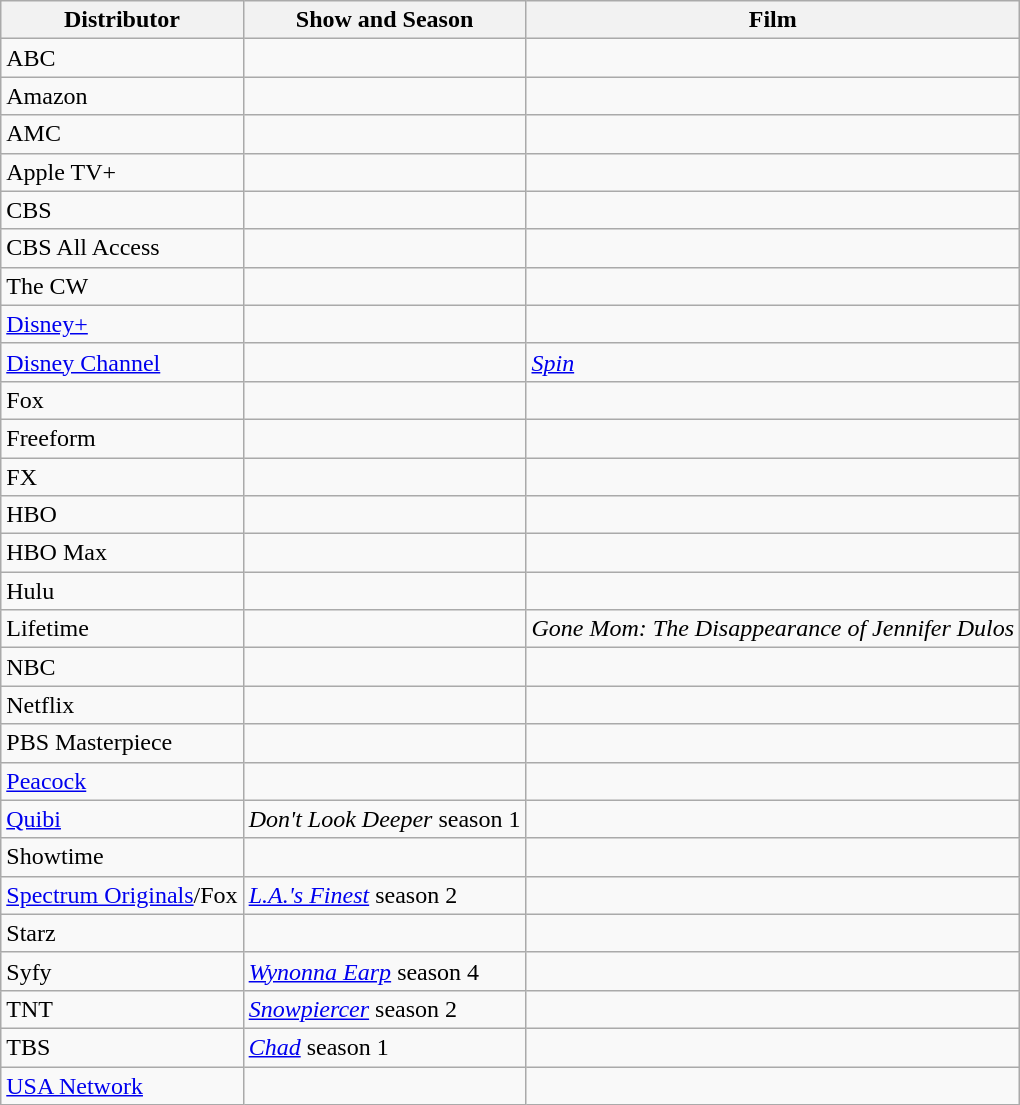<table class="wikitable">
<tr>
<th>Distributor</th>
<th>Show and Season</th>
<th>Film</th>
</tr>
<tr>
<td>ABC</td>
<td></td>
<td></td>
</tr>
<tr>
<td>Amazon</td>
<td></td>
<td></td>
</tr>
<tr>
<td>AMC</td>
<td></td>
<td></td>
</tr>
<tr>
<td>Apple TV+</td>
<td></td>
<td></td>
</tr>
<tr>
<td>CBS</td>
<td></td>
<td></td>
</tr>
<tr>
<td>CBS All Access</td>
<td></td>
<td></td>
</tr>
<tr>
<td>The CW</td>
<td></td>
<td></td>
</tr>
<tr>
<td><a href='#'>Disney+</a></td>
<td></td>
</tr>
<tr>
<td><a href='#'>Disney Channel</a></td>
<td></td>
<td><em><a href='#'>Spin</a></em></td>
</tr>
<tr>
<td>Fox</td>
<td></td>
<td></td>
</tr>
<tr>
<td>Freeform</td>
<td></td>
<td></td>
</tr>
<tr>
<td>FX</td>
<td></td>
<td></td>
</tr>
<tr>
<td>HBO</td>
<td></td>
<td></td>
</tr>
<tr>
<td>HBO Max</td>
<td></td>
<td></td>
</tr>
<tr>
<td>Hulu</td>
<td></td>
<td></td>
</tr>
<tr>
<td>Lifetime</td>
<td></td>
<td><em>Gone Mom: The Disappearance of Jennifer Dulos</em></td>
</tr>
<tr>
<td>NBC</td>
<td></td>
<td></td>
</tr>
<tr>
<td>Netflix</td>
<td></td>
<td></td>
</tr>
<tr>
<td>PBS Masterpiece</td>
<td></td>
<td></td>
</tr>
<tr>
<td><a href='#'>Peacock</a></td>
<td></td>
<td></td>
</tr>
<tr>
<td><a href='#'>Quibi</a></td>
<td><em>Don't Look Deeper</em> season 1</td>
<td></td>
</tr>
<tr>
<td>Showtime</td>
<td></td>
<td></td>
</tr>
<tr>
<td><a href='#'>Spectrum Originals</a>/Fox</td>
<td><em><a href='#'>L.A.'s Finest</a></em> season 2</td>
<td></td>
</tr>
<tr>
<td>Starz</td>
<td></td>
<td></td>
</tr>
<tr>
<td>Syfy</td>
<td><em><a href='#'>Wynonna Earp</a></em> season 4</td>
<td></td>
</tr>
<tr>
<td>TNT</td>
<td><em><a href='#'>Snowpiercer</a></em> season 2</td>
<td></td>
</tr>
<tr>
<td>TBS</td>
<td><em><a href='#'>Chad</a></em> season 1</td>
<td></td>
</tr>
<tr>
<td><a href='#'>USA Network</a></td>
<td></td>
<td></td>
</tr>
</table>
